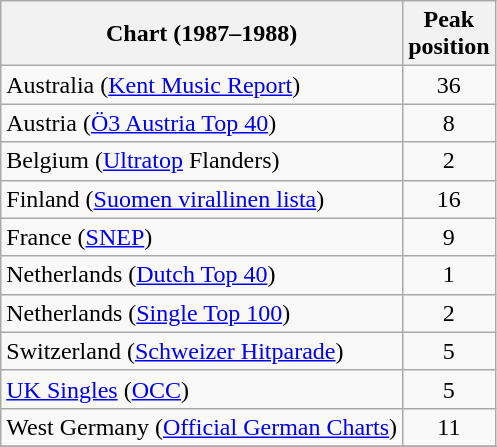<table class="wikitable sortable">
<tr>
<th>Chart (1987–1988)</th>
<th>Peak<br>position</th>
</tr>
<tr>
<td>Australia (<a href='#'>Kent Music Report</a>)</td>
<td style="text-align:center;">36</td>
</tr>
<tr>
<td>Austria (<a href='#'>Ö3 Austria Top 40</a>)</td>
<td align="center">8</td>
</tr>
<tr>
<td>Belgium (<a href='#'>Ultratop</a> Flanders)</td>
<td align="center">2</td>
</tr>
<tr>
<td>Finland (<a href='#'>Suomen virallinen lista</a>)</td>
<td align="center">16</td>
</tr>
<tr>
<td>France (<a href='#'>SNEP</a>)</td>
<td align="center">9</td>
</tr>
<tr>
<td>Netherlands (<a href='#'>Dutch Top 40</a>)</td>
<td align="center">1</td>
</tr>
<tr>
<td>Netherlands (<a href='#'>Single Top 100</a>)</td>
<td align="center">2</td>
</tr>
<tr>
<td>Switzerland (<a href='#'>Schweizer Hitparade</a>)</td>
<td align="center">5</td>
</tr>
<tr>
<td><a href='#'>UK Singles</a> (<a href='#'>OCC</a>)</td>
<td align="center">5</td>
</tr>
<tr>
<td>West Germany (<a href='#'>Official German Charts</a>)</td>
<td align="center">11</td>
</tr>
<tr>
</tr>
</table>
